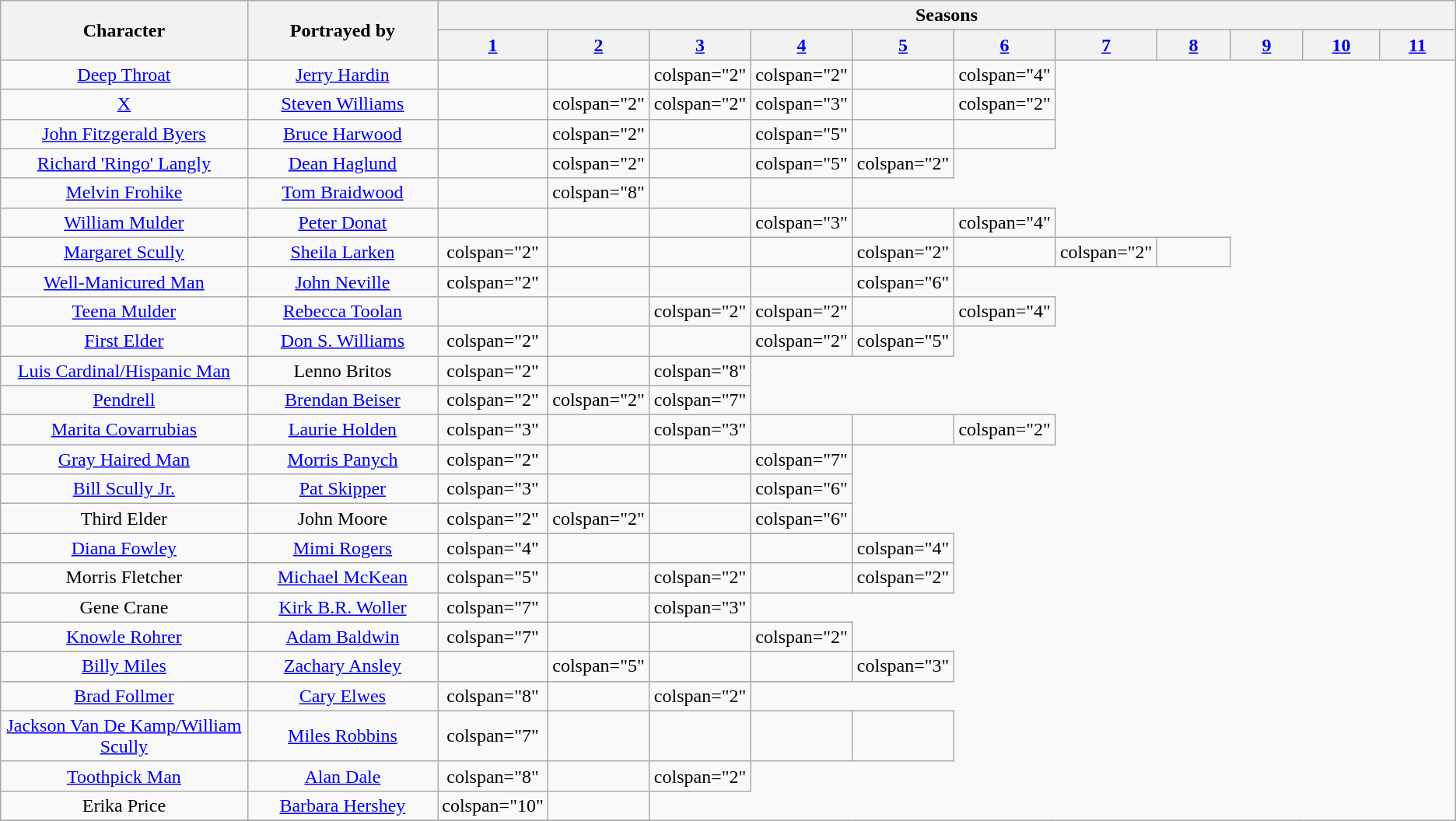<table class="wikitable" style="text-align:center;">
<tr>
<th rowspan="2" style="width:250px;">Character</th>
<th rowspan="2" style="width:200px;">Portrayed by</th>
<th colspan="11">Seasons</th>
</tr>
<tr>
<th style="width:80px;"><a href='#'>1</a></th>
<th style="width:80px;"><a href='#'>2</a></th>
<th style="width:80px;"><a href='#'>3</a></th>
<th style="width:80px;"><a href='#'>4</a></th>
<th style="width:80px;"><a href='#'>5</a></th>
<th style="width:80px;"><a href='#'>6</a></th>
<th style="width:80px;"><a href='#'>7</a></th>
<th style="width:80px;"><a href='#'>8</a></th>
<th style="width:80px;"><a href='#'>9</a></th>
<th style="width:80px;"><a href='#'>10</a></th>
<th style="width:80px;"><a href='#'>11</a></th>
</tr>
<tr>
<td><a href='#'>Deep Throat</a></td>
<td><a href='#'>Jerry Hardin</a></td>
<td></td>
<td></td>
<td>colspan="2" </td>
<td>colspan="2" </td>
<td></td>
<td>colspan="4" </td>
</tr>
<tr>
<td><a href='#'>X</a></td>
<td><a href='#'>Steven Williams</a></td>
<td></td>
<td>colspan="2" </td>
<td>colspan="2" </td>
<td>colspan="3" </td>
<td></td>
<td>colspan="2" </td>
</tr>
<tr>
<td><a href='#'>John Fitzgerald Byers</a></td>
<td><a href='#'>Bruce Harwood</a></td>
<td></td>
<td>colspan="2" </td>
<td></td>
<td>colspan="5" </td>
<td></td>
<td></td>
</tr>
<tr>
<td><a href='#'>Richard 'Ringo' Langly</a></td>
<td><a href='#'>Dean Haglund</a></td>
<td></td>
<td>colspan="2" </td>
<td></td>
<td>colspan="5" </td>
<td>colspan="2" </td>
</tr>
<tr>
<td><a href='#'>Melvin Frohike</a></td>
<td><a href='#'>Tom Braidwood</a></td>
<td></td>
<td>colspan="8" </td>
<td></td>
<td></td>
</tr>
<tr>
<td><a href='#'>William Mulder</a></td>
<td><a href='#'>Peter Donat</a></td>
<td></td>
<td></td>
<td></td>
<td>colspan="3" </td>
<td></td>
<td>colspan="4" </td>
</tr>
<tr>
<td><a href='#'>Margaret Scully</a></td>
<td><a href='#'>Sheila Larken</a></td>
<td>colspan="2" </td>
<td></td>
<td></td>
<td></td>
<td>colspan="2" </td>
<td></td>
<td>colspan="2" </td>
<td></td>
</tr>
<tr>
<td><a href='#'>Well-Manicured Man</a></td>
<td><a href='#'>John Neville</a></td>
<td>colspan="2" </td>
<td></td>
<td></td>
<td></td>
<td>colspan="6" </td>
</tr>
<tr>
<td><a href='#'>Teena Mulder</a></td>
<td><a href='#'>Rebecca Toolan</a></td>
<td></td>
<td></td>
<td>colspan="2" </td>
<td>colspan="2" </td>
<td></td>
<td>colspan="4" </td>
</tr>
<tr>
<td><a href='#'>First Elder</a></td>
<td><a href='#'>Don S. Williams</a></td>
<td>colspan="2" </td>
<td></td>
<td></td>
<td>colspan="2" </td>
<td>colspan="5" </td>
</tr>
<tr>
<td><a href='#'>Luis Cardinal/Hispanic Man</a></td>
<td>Lenno Britos</td>
<td>colspan="2" </td>
<td></td>
<td>colspan="8" </td>
</tr>
<tr>
<td><a href='#'>Pendrell</a></td>
<td><a href='#'>Brendan Beiser</a></td>
<td>colspan="2" </td>
<td>colspan="2" </td>
<td>colspan="7" </td>
</tr>
<tr>
<td><a href='#'>Marita Covarrubias</a></td>
<td><a href='#'>Laurie Holden</a></td>
<td>colspan="3" </td>
<td></td>
<td>colspan="3" </td>
<td></td>
<td></td>
<td>colspan="2" </td>
</tr>
<tr>
<td><a href='#'>Gray Haired Man</a></td>
<td><a href='#'>Morris Panych</a></td>
<td>colspan="2" </td>
<td></td>
<td></td>
<td>colspan="7" </td>
</tr>
<tr>
<td><a href='#'>Bill Scully Jr.</a></td>
<td><a href='#'>Pat Skipper</a></td>
<td>colspan="3" </td>
<td></td>
<td></td>
<td>colspan="6" </td>
</tr>
<tr>
<td>Third Elder</td>
<td>John Moore</td>
<td>colspan="2" </td>
<td>colspan="2" </td>
<td></td>
<td>colspan="6" </td>
</tr>
<tr>
<td><a href='#'>Diana Fowley</a></td>
<td><a href='#'>Mimi Rogers</a></td>
<td>colspan="4" </td>
<td></td>
<td></td>
<td></td>
<td>colspan="4" </td>
</tr>
<tr>
<td>Morris Fletcher</td>
<td><a href='#'>Michael McKean</a></td>
<td>colspan="5" </td>
<td></td>
<td>colspan="2" </td>
<td></td>
<td>colspan="2" </td>
</tr>
<tr>
<td>Gene Crane</td>
<td><a href='#'>Kirk B.R. Woller</a></td>
<td>colspan="7" </td>
<td></td>
<td>colspan="3" </td>
</tr>
<tr>
<td><a href='#'>Knowle Rohrer</a></td>
<td><a href='#'>Adam Baldwin</a></td>
<td>colspan="7" </td>
<td></td>
<td></td>
<td>colspan="2" </td>
</tr>
<tr>
<td><a href='#'>Billy Miles</a></td>
<td><a href='#'>Zachary Ansley</a></td>
<td></td>
<td>colspan="5" </td>
<td></td>
<td></td>
<td>colspan="3" </td>
</tr>
<tr>
<td><a href='#'>Brad Follmer</a></td>
<td><a href='#'>Cary Elwes</a></td>
<td>colspan="8" </td>
<td></td>
<td>colspan="2" </td>
</tr>
<tr>
<td><a href='#'>Jackson Van De Kamp/William Scully</a></td>
<td><a href='#'>Miles Robbins</a></td>
<td>colspan="7" </td>
<td></td>
<td></td>
<td></td>
<td></td>
</tr>
<tr>
<td><a href='#'>Toothpick Man</a></td>
<td><a href='#'>Alan Dale</a></td>
<td>colspan="8" </td>
<td></td>
<td>colspan="2" </td>
</tr>
<tr>
<td>Erika Price</td>
<td><a href='#'>Barbara Hershey</a></td>
<td>colspan="10" </td>
<td></td>
</tr>
<tr>
</tr>
</table>
